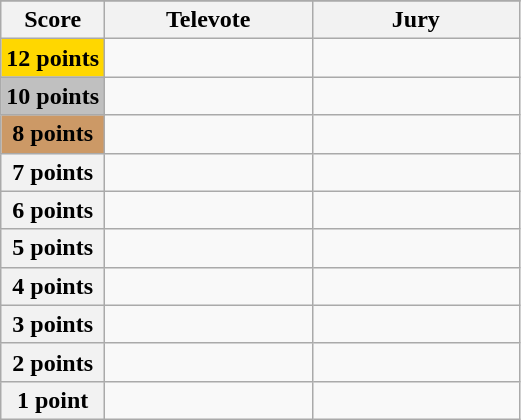<table class="wikitable">
<tr>
</tr>
<tr>
<th scope="col" width="20%">Score</th>
<th scope="col" width="40%">Televote</th>
<th scope="col" width="40%">Jury</th>
</tr>
<tr>
<th scope="row" style="background:gold">12 points</th>
<td></td>
<td></td>
</tr>
<tr>
<th scope="row" style="background:silver">10 points</th>
<td></td>
<td></td>
</tr>
<tr>
<th scope="row" style="background:#CC9966">8 points</th>
<td></td>
<td></td>
</tr>
<tr>
<th scope="row">7 points</th>
<td></td>
<td></td>
</tr>
<tr>
<th scope="row">6 points</th>
<td></td>
<td></td>
</tr>
<tr>
<th scope="row">5 points</th>
<td></td>
<td></td>
</tr>
<tr>
<th scope="row">4 points</th>
<td></td>
<td></td>
</tr>
<tr>
<th scope="row">3 points</th>
<td></td>
<td></td>
</tr>
<tr>
<th scope="row">2 points</th>
<td></td>
<td></td>
</tr>
<tr>
<th scope="row">1 point</th>
<td></td>
<td></td>
</tr>
</table>
